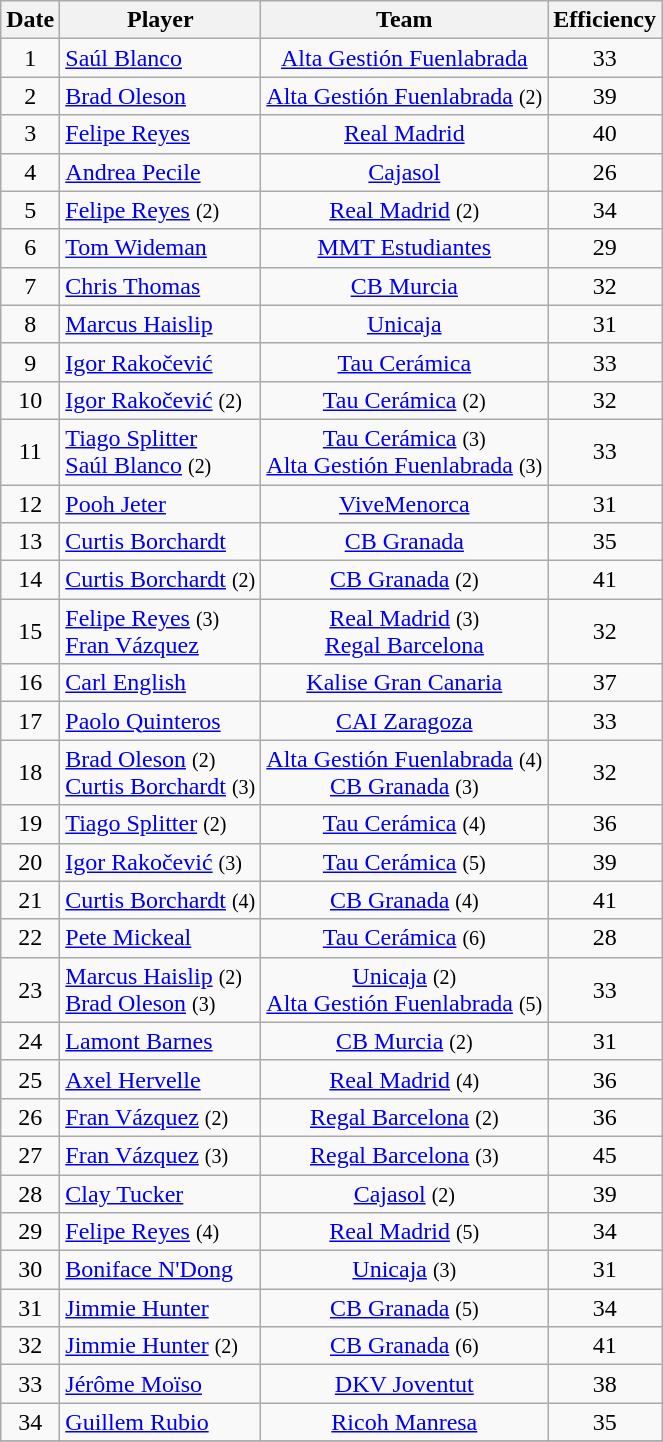<table class="wikitable sortable" style="text-align: center;">
<tr>
<th align="center">Date</th>
<th align="center">Player</th>
<th align="center">Team</th>
<th align="center">Efficiency</th>
</tr>
<tr>
<td>1</td>
<td align="left"> <a href='#'>Saúl Blanco</a></td>
<td><a href='#'>Alta Gestión Fuenlabrada</a></td>
<td>33</td>
</tr>
<tr>
<td>2</td>
<td align="left"> <a href='#'>Brad Oleson</a></td>
<td><a href='#'>Alta Gestión Fuenlabrada</a> <small>(2)</small></td>
<td>39</td>
</tr>
<tr>
<td>3</td>
<td align="left"> <a href='#'>Felipe Reyes</a></td>
<td><a href='#'>Real Madrid</a></td>
<td>40</td>
</tr>
<tr>
<td>4</td>
<td align="left"> <a href='#'>Andrea Pecile</a></td>
<td><a href='#'>Cajasol</a></td>
<td>26</td>
</tr>
<tr>
<td>5</td>
<td align="left"> <a href='#'>Felipe Reyes</a> <small>(2)</small></td>
<td><a href='#'>Real Madrid</a> <small>(2)</small></td>
<td>34</td>
</tr>
<tr>
<td>6</td>
<td align="left"> <a href='#'>Tom Wideman</a></td>
<td><a href='#'>MMT Estudiantes</a></td>
<td>29</td>
</tr>
<tr>
<td>7</td>
<td align="left"> <a href='#'>Chris Thomas</a></td>
<td><a href='#'>CB Murcia</a></td>
<td>32</td>
</tr>
<tr>
<td>8</td>
<td align="left"> <a href='#'>Marcus Haislip</a></td>
<td><a href='#'>Unicaja</a></td>
<td>31</td>
</tr>
<tr>
<td>9</td>
<td align="left"> <a href='#'>Igor Rakočević</a></td>
<td><a href='#'>Tau Cerámica</a></td>
<td>33</td>
</tr>
<tr>
<td>10</td>
<td align="left"> <a href='#'>Igor Rakočević</a> <small>(2)</small></td>
<td><a href='#'>Tau Cerámica</a> <small>(2)</small></td>
<td>32</td>
</tr>
<tr>
<td>11</td>
<td align="left"> <a href='#'>Tiago Splitter</a> <br>  <a href='#'>Saúl Blanco</a> <small>(2)</small></td>
<td><a href='#'>Tau Cerámica</a> <small>(3)</small> <br> <a href='#'>Alta Gestión Fuenlabrada</a> <small>(3)</small></td>
<td>33</td>
</tr>
<tr>
<td>12</td>
<td align="left"> <a href='#'>Pooh Jeter</a></td>
<td><a href='#'>ViveMenorca</a></td>
<td>31</td>
</tr>
<tr>
<td>13</td>
<td align="left"> <a href='#'>Curtis Borchardt</a></td>
<td><a href='#'>CB Granada</a></td>
<td>35</td>
</tr>
<tr>
<td>14</td>
<td align="left"> <a href='#'>Curtis Borchardt</a> <small>(2)</small></td>
<td><a href='#'>CB Granada</a> <small>(2)</small></td>
<td>41</td>
</tr>
<tr>
<td>15</td>
<td align="left"> <a href='#'>Felipe Reyes</a> <small>(3)</small> <br>  <a href='#'>Fran Vázquez</a></td>
<td><a href='#'>Real Madrid</a> <small>(3)</small> <br> <a href='#'>Regal Barcelona</a></td>
<td>32</td>
</tr>
<tr>
<td>16</td>
<td align="left"> <a href='#'>Carl English</a></td>
<td><a href='#'>Kalise Gran Canaria</a></td>
<td>37</td>
</tr>
<tr>
<td>17</td>
<td align="left"> <a href='#'>Paolo Quinteros</a></td>
<td><a href='#'>CAI Zaragoza</a></td>
<td>33</td>
</tr>
<tr>
<td>18</td>
<td align="left"> <a href='#'>Brad Oleson</a> <small>(2)</small> <br>  <a href='#'>Curtis Borchardt</a> <small>(3)</small></td>
<td><a href='#'>Alta Gestión Fuenlabrada</a> <small>(4)</small> <br> <a href='#'>CB Granada</a> <small>(3)</small></td>
<td>32</td>
</tr>
<tr>
<td>19</td>
<td align="left"> <a href='#'>Tiago Splitter</a> <small>(2)</small></td>
<td><a href='#'>Tau Cerámica</a> <small>(4)</small></td>
<td>36</td>
</tr>
<tr>
<td>20</td>
<td align="left"> <a href='#'>Igor Rakočević</a> <small>(3)</small></td>
<td><a href='#'>Tau Cerámica</a> <small>(5)</small></td>
<td>39</td>
</tr>
<tr>
<td>21</td>
<td align="left"> <a href='#'>Curtis Borchardt</a> <small>(4)</small></td>
<td><a href='#'>CB Granada</a> <small>(4)</small></td>
<td>41</td>
</tr>
<tr>
<td>22</td>
<td align="left"> <a href='#'>Pete Mickeal</a></td>
<td><a href='#'>Tau Cerámica</a> <small>(6)</small></td>
<td>28</td>
</tr>
<tr>
<td>23</td>
<td align="left"> <a href='#'>Marcus Haislip</a> <small>(2)</small> <br>  <a href='#'>Brad Oleson</a> <small>(3)</small></td>
<td><a href='#'>Unicaja</a> <small>(2)</small> <br> <a href='#'>Alta Gestión Fuenlabrada</a> <small>(5)</small></td>
<td>33</td>
</tr>
<tr>
<td>24</td>
<td align="left"> <a href='#'>Lamont Barnes</a></td>
<td><a href='#'>CB Murcia</a> <small>(2)</small></td>
<td>31</td>
</tr>
<tr>
<td>25</td>
<td align="left"> <a href='#'>Axel Hervelle</a></td>
<td><a href='#'>Real Madrid</a> <small>(4)</small></td>
<td>36</td>
</tr>
<tr>
<td>26</td>
<td align="left"> <a href='#'>Fran Vázquez</a> <small>(2)</small></td>
<td><a href='#'>Regal Barcelona</a> <small>(2)</small></td>
<td>36</td>
</tr>
<tr>
<td>27</td>
<td align="left"> <a href='#'>Fran Vázquez</a> <small>(3)</small></td>
<td><a href='#'>Regal Barcelona</a> <small>(3)</small></td>
<td>45</td>
</tr>
<tr>
<td>28</td>
<td align="left"> <a href='#'>Clay Tucker</a></td>
<td><a href='#'>Cajasol</a> <small>(2)</small></td>
<td>39</td>
</tr>
<tr>
<td>29</td>
<td align="left"> <a href='#'>Felipe Reyes</a> <small>(4)</small></td>
<td><a href='#'>Real Madrid</a> <small>(5)</small></td>
<td>34</td>
</tr>
<tr>
<td>30</td>
<td align="left"> <a href='#'>Boniface N'Dong</a></td>
<td><a href='#'>Unicaja</a> <small>(3)</small></td>
<td>31</td>
</tr>
<tr>
<td>31</td>
<td align="left"> <a href='#'>Jimmie Hunter</a></td>
<td><a href='#'>CB Granada</a> <small>(5)</small></td>
<td>34</td>
</tr>
<tr>
<td>32</td>
<td align="left"> <a href='#'>Jimmie Hunter</a> <small>(2)</small></td>
<td><a href='#'>CB Granada</a> <small>(6)</small></td>
<td>41</td>
</tr>
<tr>
<td>33</td>
<td align="left"> <a href='#'>Jérôme Moïso</a></td>
<td><a href='#'>DKV Joventut</a></td>
<td>38</td>
</tr>
<tr>
<td>34</td>
<td align="left"> <a href='#'>Guillem Rubio</a></td>
<td><a href='#'>Ricoh Manresa</a></td>
<td>35</td>
</tr>
<tr>
</tr>
</table>
